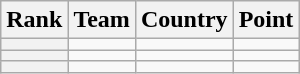<table class="wikitable sortable">
<tr>
<th>Rank</th>
<th>Team</th>
<th>Country</th>
<th>Point</th>
</tr>
<tr>
<th></th>
<td></td>
<td></td>
<td></td>
</tr>
<tr>
<th></th>
<td></td>
<td></td>
<td></td>
</tr>
<tr>
<th></th>
<td></td>
<td></td>
<td></td>
</tr>
</table>
